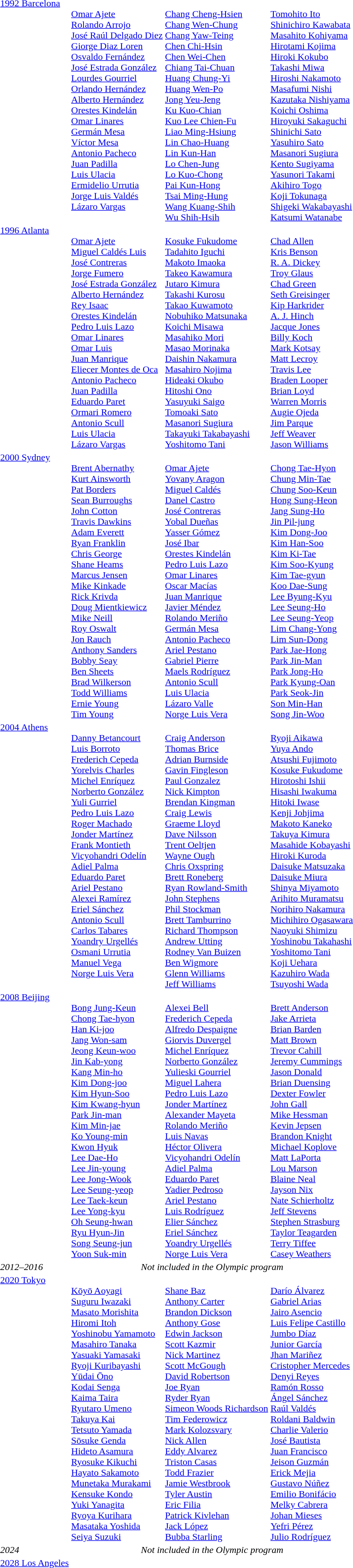<table>
<tr valign="top">
<td><a href='#'>1992 Barcelona</a><br></td>
<td valign=top><br><a href='#'>Omar Ajete</a><br><a href='#'>Rolando Arrojo</a><br><a href='#'>José Raúl Delgado Diez</a><br><a href='#'>Giorge Diaz Loren</a><br><a href='#'>Osvaldo Fernández</a><br><a href='#'>José Estrada González</a><br><a href='#'>Lourdes Gourriel</a><br><a href='#'>Orlando Hernández</a><br><a href='#'>Alberto Hernández</a><br><a href='#'>Orestes Kindelán</a><br><a href='#'>Omar Linares</a><br><a href='#'>Germán Mesa</a><br><a href='#'>Víctor Mesa</a><br><a href='#'>Antonio Pacheco</a><br><a href='#'>Juan Padilla</a><br><a href='#'>Luis Ulacia</a><br><a href='#'>Ermidelio Urrutia</a><br><a href='#'>Jorge Luis Valdés</a><br><a href='#'>Lázaro Vargas</a></td>
<td valign=top><br><a href='#'>Chang Cheng-Hsien</a><br><a href='#'>Chang Wen-Chung</a><br><a href='#'>Chang Yaw-Teing</a><br><a href='#'>Chen Chi-Hsin</a><br><a href='#'>Chen Wei-Chen</a><br><a href='#'>Chiang Tai-Chuan</a><br><a href='#'>Huang Chung-Yi</a><br><a href='#'>Huang Wen-Po</a><br><a href='#'>Jong Yeu-Jeng</a><br><a href='#'>Ku Kuo-Chian</a><br><a href='#'>Kuo Lee Chien-Fu</a><br><a href='#'>Liao Ming-Hsiung</a><br><a href='#'>Lin Chao-Huang</a><br><a href='#'>Lin Kun-Han</a><br><a href='#'>Lo Chen-Jung</a><br><a href='#'>Lo Kuo-Chong</a><br><a href='#'>Pai Kun-Hong</a><br><a href='#'>Tsai Ming-Hung</a><br><a href='#'>Wang Kuang-Shih</a><br><a href='#'>Wu Shih-Hsih</a></td>
<td valign=top><br><a href='#'>Tomohito Ito</a><br><a href='#'>Shinichiro Kawabata</a><br><a href='#'>Masahito Kohiyama</a><br><a href='#'>Hirotami Kojima</a><br><a href='#'>Hiroki Kokubo</a><br><a href='#'>Takashi Miwa</a><br><a href='#'>Hiroshi Nakamoto</a><br><a href='#'>Masafumi Nishi</a><br><a href='#'>Kazutaka Nishiyama</a><br><a href='#'>Koichi Oshima</a><br><a href='#'>Hiroyuki Sakaguchi</a><br><a href='#'>Shinichi Sato</a><br><a href='#'>Yasuhiro Sato</a><br><a href='#'>Masanori Sugiura</a><br><a href='#'>Kento Sugiyama</a><br><a href='#'>Yasunori Takami</a><br><a href='#'>Akihiro Togo</a><br><a href='#'>Koji Tokunaga</a><br><a href='#'>Shigeki Wakabayashi</a><br><a href='#'>Katsumi Watanabe</a></td>
</tr>
<tr valign="top">
<td><a href='#'>1996 Atlanta</a><br></td>
<td valign=top><br><a href='#'>Omar Ajete</a><br><a href='#'>Miguel Caldés Luis</a><br><a href='#'>José Contreras</a><br><a href='#'>Jorge Fumero</a><br><a href='#'>José Estrada González</a><br><a href='#'>Alberto Hernández</a><br><a href='#'>Rey Isaac</a><br><a href='#'>Orestes Kindelán</a><br><a href='#'>Pedro Luis Lazo</a><br><a href='#'>Omar Linares</a><br><a href='#'>Omar Luis</a><br><a href='#'>Juan Manrique</a><br><a href='#'>Eliecer Montes de Oca</a><br><a href='#'>Antonio Pacheco</a><br><a href='#'>Juan Padilla</a><br><a href='#'>Eduardo Paret</a><br><a href='#'>Ormari Romero</a><br><a href='#'>Antonio Scull</a><br><a href='#'>Luis Ulacia</a><br><a href='#'>Lázaro Vargas</a></td>
<td valign=top><br><a href='#'>Kosuke Fukudome</a><br><a href='#'>Tadahito Iguchi</a><br><a href='#'>Makoto Imaoka</a><br><a href='#'>Takeo Kawamura</a><br><a href='#'>Jutaro Kimura</a><br><a href='#'>Takashi Kurosu</a><br><a href='#'>Takao Kuwamoto</a><br><a href='#'>Nobuhiko Matsunaka</a><br><a href='#'>Koichi Misawa</a><br><a href='#'>Masahiko Mori</a><br><a href='#'>Masao Morinaka</a><br><a href='#'>Daishin Nakamura</a><br><a href='#'>Masahiro Nojima</a><br><a href='#'>Hideaki Okubo</a><br><a href='#'>Hitoshi Ono</a><br><a href='#'>Yasuyuki Saigo</a><br><a href='#'>Tomoaki Sato</a><br><a href='#'>Masanori Sugiura</a><br><a href='#'>Takayuki Takabayashi</a><br><a href='#'>Yoshitomo Tani</a></td>
<td valign=top><br><a href='#'>Chad Allen</a><br><a href='#'>Kris Benson</a><br><a href='#'>R. A. Dickey</a><br><a href='#'>Troy Glaus</a><br><a href='#'>Chad Green</a><br><a href='#'>Seth Greisinger</a><br><a href='#'>Kip Harkrider</a><br><a href='#'>A. J. Hinch</a><br><a href='#'>Jacque Jones</a><br><a href='#'>Billy Koch</a><br><a href='#'>Mark Kotsay</a><br><a href='#'>Matt Lecroy</a><br><a href='#'>Travis Lee</a><br><a href='#'>Braden Looper</a><br><a href='#'>Brian Loyd</a><br><a href='#'>Warren Morris</a><br><a href='#'>Augie Ojeda</a><br><a href='#'>Jim Parque</a><br><a href='#'>Jeff Weaver</a><br><a href='#'>Jason Williams</a></td>
</tr>
<tr valign="top">
<td><a href='#'>2000 Sydney</a><br></td>
<td valign=top><br><a href='#'>Brent Abernathy</a><br><a href='#'>Kurt Ainsworth</a><br><a href='#'>Pat Borders</a><br><a href='#'>Sean Burroughs</a><br><a href='#'>John Cotton</a><br><a href='#'>Travis Dawkins</a><br><a href='#'>Adam Everett</a><br><a href='#'>Ryan Franklin</a><br><a href='#'>Chris George</a><br><a href='#'>Shane Heams</a><br><a href='#'>Marcus Jensen</a><br><a href='#'>Mike Kinkade</a><br><a href='#'>Rick Krivda</a><br><a href='#'>Doug Mientkiewicz</a><br><a href='#'>Mike Neill</a><br><a href='#'>Roy Oswalt</a><br><a href='#'>Jon Rauch</a><br><a href='#'>Anthony Sanders</a><br><a href='#'>Bobby Seay</a><br><a href='#'>Ben Sheets</a><br><a href='#'>Brad Wilkerson</a><br><a href='#'>Todd Williams</a><br><a href='#'>Ernie Young</a><br><a href='#'>Tim Young</a></td>
<td valign=top><br><a href='#'>Omar Ajete</a><br><a href='#'>Yovany Aragon</a><br><a href='#'>Miguel Caldés</a><br><a href='#'>Danel Castro</a><br><a href='#'>José Contreras</a><br><a href='#'>Yobal Dueñas</a><br><a href='#'>Yasser Gómez</a><br><a href='#'>José Ibar</a><br><a href='#'>Orestes Kindelán</a><br><a href='#'>Pedro Luis Lazo</a><br><a href='#'>Omar Linares</a><br><a href='#'>Oscar Macías</a><br><a href='#'>Juan Manrique</a><br><a href='#'>Javier Méndez</a><br><a href='#'>Rolando Meriño</a><br><a href='#'>Germán Mesa</a><br><a href='#'>Antonio Pacheco</a><br><a href='#'>Ariel Pestano</a><br><a href='#'>Gabriel Pierre</a><br><a href='#'>Maels Rodríguez</a><br><a href='#'>Antonio Scull</a><br><a href='#'>Luis Ulacia</a><br><a href='#'>Lázaro Valle</a><br><a href='#'>Norge Luis Vera</a></td>
<td valign=top><br><a href='#'>Chong Tae-Hyon</a><br><a href='#'>Chung Min-Tae</a><br><a href='#'>Chung Soo-Keun</a><br><a href='#'>Hong Sung-Heon</a><br><a href='#'>Jang Sung-Ho</a><br><a href='#'>Jin Pil-jung</a><br><a href='#'>Kim Dong-Joo</a><br><a href='#'>Kim Han-Soo</a><br><a href='#'>Kim Ki-Tae</a><br><a href='#'>Kim Soo-Kyung</a><br><a href='#'>Kim Tae-gyun</a><br><a href='#'>Koo Dae-Sung</a><br><a href='#'>Lee Byung-Kyu</a><br><a href='#'>Lee Seung-Ho</a><br><a href='#'>Lee Seung-Yeop</a><br><a href='#'>Lim Chang-Yong</a><br><a href='#'>Lim Sun-Dong</a><br><a href='#'>Park Jae-Hong</a><br><a href='#'>Park Jin-Man</a><br><a href='#'>Park Jong-Ho</a><br><a href='#'>Park Kyung-Oan</a><br><a href='#'>Park Seok-Jin</a><br><a href='#'>Son Min-Han</a><br><a href='#'>Song Jin-Woo</a></td>
</tr>
<tr valign="top">
<td><a href='#'>2004 Athens</a><br></td>
<td valign=top><br><a href='#'>Danny Betancourt</a><br><a href='#'>Luis Borroto</a><br><a href='#'>Frederich Cepeda</a><br><a href='#'>Yorelvis Charles</a><br><a href='#'>Michel Enríquez</a><br><a href='#'>Norberto González</a><br><a href='#'>Yuli Gurriel</a><br><a href='#'>Pedro Luis Lazo</a><br><a href='#'>Roger Machado</a><br><a href='#'>Jonder Martínez</a><br><a href='#'>Frank Montieth</a><br><a href='#'>Vicyohandri Odelín</a><br><a href='#'>Adiel Palma</a><br><a href='#'>Eduardo Paret</a><br><a href='#'>Ariel Pestano</a><br><a href='#'>Alexei Ramírez</a><br><a href='#'>Eriel Sánchez</a><br><a href='#'>Antonio Scull</a><br><a href='#'>Carlos Tabares</a><br><a href='#'>Yoandry Urgellés</a><br><a href='#'>Osmani Urrutia</a><br><a href='#'>Manuel Vega</a><br><a href='#'>Norge Luis Vera</a></td>
<td valign=top><br><a href='#'>Craig Anderson</a><br><a href='#'>Thomas Brice</a><br><a href='#'>Adrian Burnside</a><br><a href='#'>Gavin Fingleson</a><br><a href='#'>Paul Gonzalez</a><br><a href='#'>Nick Kimpton</a><br><a href='#'>Brendan Kingman</a><br><a href='#'>Craig Lewis</a><br><a href='#'>Graeme Lloyd</a><br><a href='#'>Dave Nilsson</a><br><a href='#'>Trent Oeltjen</a><br><a href='#'>Wayne Ough</a><br><a href='#'>Chris Oxspring</a><br><a href='#'>Brett Roneberg</a><br><a href='#'>Ryan Rowland-Smith</a><br><a href='#'>John Stephens</a><br><a href='#'>Phil Stockman</a><br><a href='#'>Brett Tamburrino</a><br><a href='#'>Richard Thompson</a><br><a href='#'>Andrew Utting</a><br><a href='#'>Rodney Van Buizen</a><br><a href='#'>Ben Wigmore</a><br><a href='#'>Glenn Williams</a><br><a href='#'>Jeff Williams</a></td>
<td valign=top><br><a href='#'>Ryoji Aikawa</a><br><a href='#'>Yuya Ando</a><br><a href='#'>Atsushi Fujimoto</a><br><a href='#'>Kosuke Fukudome</a><br><a href='#'>Hirotoshi Ishii</a><br><a href='#'>Hisashi Iwakuma</a><br><a href='#'>Hitoki Iwase</a><br><a href='#'>Kenji Johjima</a><br><a href='#'>Makoto Kaneko</a><br><a href='#'>Takuya Kimura</a><br><a href='#'>Masahide Kobayashi</a><br><a href='#'>Hiroki Kuroda</a><br><a href='#'>Daisuke Matsuzaka</a><br><a href='#'>Daisuke Miura</a><br><a href='#'>Shinya Miyamoto</a><br><a href='#'>Arihito Muramatsu</a><br><a href='#'>Norihiro Nakamura</a><br><a href='#'>Michihiro Ogasawara</a><br><a href='#'>Naoyuki Shimizu</a><br><a href='#'>Yoshinobu Takahashi</a><br><a href='#'>Yoshitomo Tani</a><br><a href='#'>Koji Uehara</a><br><a href='#'>Kazuhiro Wada</a><br><a href='#'>Tsuyoshi Wada</a></td>
</tr>
<tr valign="top">
<td><a href='#'>2008 Beijing</a><br></td>
<td valign=top><br><a href='#'>Bong Jung-Keun</a><br><a href='#'>Chong Tae-hyon</a><br><a href='#'>Han Ki-joo</a><br><a href='#'>Jang Won-sam</a><br><a href='#'>Jeong Keun-woo</a><br><a href='#'>Jin Kab-yong</a><br><a href='#'>Kang Min-ho</a><br><a href='#'>Kim Dong-joo</a><br><a href='#'>Kim Hyun-Soo</a><br><a href='#'>Kim Kwang-hyun</a><br><a href='#'>Park Jin-man</a><br><a href='#'>Kim Min-jae</a><br><a href='#'>Ko Young-min</a><br><a href='#'>Kwon Hyuk</a><br><a href='#'>Lee Dae-Ho</a><br><a href='#'>Lee Jin-young</a><br><a href='#'>Lee Jong-Wook</a><br><a href='#'>Lee Seung-yeop</a><br><a href='#'>Lee Taek-keun</a><br><a href='#'>Lee Yong-kyu</a><br><a href='#'>Oh Seung-hwan</a><br><a href='#'>Ryu Hyun-Jin</a><br><a href='#'>Song Seung-jun</a><br><a href='#'>Yoon Suk-min</a></td>
<td valign=top><br><a href='#'>Alexei Bell</a><br><a href='#'>Frederich Cepeda</a><br><a href='#'>Alfredo Despaigne</a><br><a href='#'>Giorvis Duvergel</a><br><a href='#'>Michel Enríquez</a><br><a href='#'>Norberto González</a><br><a href='#'>Yulieski Gourriel</a><br><a href='#'>Miguel Lahera</a><br><a href='#'>Pedro Luis Lazo</a><br><a href='#'>Jonder Martínez</a><br><a href='#'>Alexander Mayeta</a><br><a href='#'>Rolando Meriño</a><br><a href='#'>Luis Navas</a><br><a href='#'>Héctor Olivera</a><br><a href='#'>Vicyohandri Odelín</a><br><a href='#'>Adiel Palma</a><br><a href='#'>Eduardo Paret</a><br><a href='#'>Yadier Pedroso</a><br><a href='#'>Ariel Pestano</a><br><a href='#'>Luis Rodríguez</a><br><a href='#'>Elier Sánchez</a><br><a href='#'>Eriel Sánchez</a><br><a href='#'>Yoandry Urgellés</a><br><a href='#'>Norge Luis Vera</a></td>
<td valign=top><br><a href='#'>Brett Anderson</a><br><a href='#'>Jake Arrieta</a><br><a href='#'>Brian Barden</a><br><a href='#'>Matt Brown</a><br><a href='#'>Trevor Cahill</a><br><a href='#'>Jeremy Cummings</a><br><a href='#'>Jason Donald</a><br><a href='#'>Brian Duensing</a><br><a href='#'>Dexter Fowler</a><br><a href='#'>John Gall</a><br><a href='#'>Mike Hessman</a><br><a href='#'>Kevin Jepsen</a><br><a href='#'>Brandon Knight</a><br><a href='#'>Michael Koplove</a><br><a href='#'>Matt LaPorta</a><br><a href='#'>Lou Marson</a><br><a href='#'>Blaine Neal</a><br><a href='#'>Jayson Nix</a><br><a href='#'>Nate Schierholtz</a><br><a href='#'>Jeff Stevens</a><br><a href='#'>Stephen Strasburg</a><br><a href='#'>Taylor Teagarden</a><br><a href='#'>Terry Tiffee</a><br><a href='#'>Casey Weathers</a></td>
</tr>
<tr>
<td><em>2012–2016</em></td>
<td colspan=3 align=center><em>Not included in the Olympic program</em></td>
</tr>
<tr valign="top">
<td><a href='#'>2020 Tokyo</a><br></td>
<td><br><a href='#'>Kōyō Aoyagi</a><br><a href='#'>Suguru Iwazaki</a><br><a href='#'>Masato Morishita</a><br><a href='#'>Hiromi Itoh</a><br><a href='#'>Yoshinobu Yamamoto</a><br><a href='#'>Masahiro Tanaka</a><br><a href='#'>Yasuaki Yamasaki</a><br><a href='#'>Ryoji Kuribayashi</a><br><a href='#'>Yūdai Ōno</a><br><a href='#'>Kodai Senga</a><br><a href='#'>Kaima Taira</a><br><a href='#'>Ryutaro Umeno</a><br><a href='#'>Takuya Kai</a><br><a href='#'>Tetsuto Yamada</a><br><a href='#'>Sōsuke Genda</a><br><a href='#'>Hideto Asamura</a><br><a href='#'>Ryosuke Kikuchi</a><br><a href='#'>Hayato Sakamoto</a><br><a href='#'>Munetaka Murakami</a><br><a href='#'>Kensuke Kondo</a><br><a href='#'>Yuki Yanagita</a><br><a href='#'>Ryoya Kurihara</a><br><a href='#'>Masataka Yoshida</a><br><a href='#'>Seiya Suzuki</a></td>
<td><br><a href='#'>Shane Baz</a><br><a href='#'>Anthony Carter</a><br><a href='#'>Brandon Dickson</a><br><a href='#'>Anthony Gose</a><br><a href='#'>Edwin Jackson</a><br><a href='#'>Scott Kazmir</a><br><a href='#'>Nick Martinez</a><br><a href='#'>Scott McGough</a><br><a href='#'>David Robertson</a><br><a href='#'>Joe Ryan</a><br><a href='#'>Ryder Ryan</a><br><a href='#'>Simeon Woods Richardson</a><br><a href='#'>Tim Federowicz</a><br><a href='#'>Mark Kolozsvary</a><br><a href='#'>Nick Allen</a><br><a href='#'>Eddy Alvarez</a><br><a href='#'>Triston Casas</a><br><a href='#'>Todd Frazier</a><br><a href='#'>Jamie Westbrook</a><br><a href='#'>Tyler Austin</a><br><a href='#'>Eric Filia</a><br><a href='#'>Patrick Kivlehan</a><br><a href='#'>Jack López</a><br><a href='#'>Bubba Starling</a></td>
<td><br><a href='#'>Darío Álvarez</a><br><a href='#'>Gabriel Arias</a><br><a href='#'>Jairo Asencio</a><br><a href='#'>Luis Felipe Castillo</a><br><a href='#'>Jumbo Díaz</a><br><a href='#'>Junior García</a><br><a href='#'>Jhan Mariñez</a><br><a href='#'>Cristopher Mercedes</a><br><a href='#'>Denyi Reyes</a><br><a href='#'>Ramón Rosso</a><br><a href='#'>Ángel Sánchez</a><br><a href='#'>Raúl Valdés</a><br><a href='#'>Roldani Baldwin</a><br><a href='#'>Charlie Valerio</a><br><a href='#'>José Bautista</a><br><a href='#'>Juan Francisco</a><br><a href='#'>Jeison Guzmán</a><br><a href='#'>Erick Mejia</a><br><a href='#'>Gustavo Núñez</a><br><a href='#'>Emilio Bonifácio</a><br><a href='#'>Melky Cabrera</a><br><a href='#'>Johan Mieses</a><br><a href='#'>Yefri Pérez</a><br><a href='#'>Julio Rodríguez</a></td>
</tr>
<tr>
<td><em>2024</em></td>
<td colspan=3 align=center><em>Not included in the Olympic program</em></td>
</tr>
<tr>
<td><a href='#'>2028 Los Angeles</a><br></td>
<td></td>
<td></td>
<td></td>
</tr>
<tr>
</tr>
</table>
